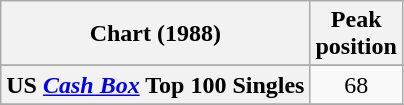<table class="wikitable sortable plainrowheaders" style="text-align:center">
<tr>
<th>Chart (1988)</th>
<th>Peak<br>position</th>
</tr>
<tr>
</tr>
<tr>
<th scope="row">US <em><a href='#'>Cash Box</a></em> Top 100 Singles</th>
<td>68</td>
</tr>
<tr>
</tr>
</table>
